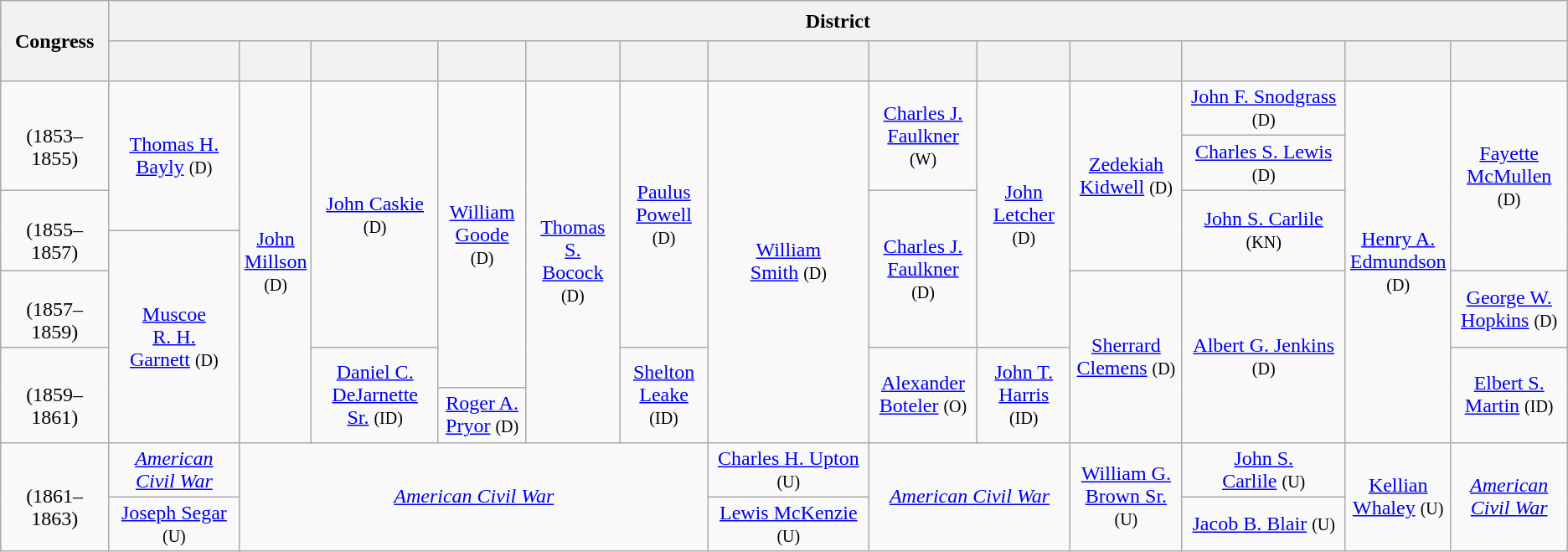<table class=wikitable style="text-align:center">
<tr style="height:2em">
<th rowspan=2>Congress</th>
<th colspan=14>District</th>
</tr>
<tr style="height:2em">
<th></th>
<th></th>
<th></th>
<th></th>
<th></th>
<th></th>
<th></th>
<th></th>
<th></th>
<th></th>
<th></th>
<th></th>
<th></th>
</tr>
<tr style="height:2em">
<td rowspan=2><strong></strong><br>(1853–1855)</td>
<td rowspan=3 ><a href='#'>Thomas H.<br>Bayly</a> <small>(D)</small></td>
<td rowspan=7 ><a href='#'>John<br>Millson</a><br><small>(D)</small></td>
<td rowspan=5 ><a href='#'>John Caskie</a> <small>(D)</small></td>
<td rowspan=6 ><a href='#'>William<br>Goode</a> <small>(D)</small></td>
<td rowspan=7 ><a href='#'>Thomas S.<br>Bocock</a> <small>(D)</small></td>
<td rowspan=5 ><a href='#'>Paulus<br>Powell</a> <small>(D)</small></td>
<td rowspan=7 ><a href='#'>William<br>Smith</a> <small>(D)</small></td>
<td rowspan=2 ><a href='#'>Charles J.<br>Faulkner</a> <small>(W)</small></td>
<td rowspan=5 ><a href='#'>John<br>Letcher</a> <small>(D)</small></td>
<td rowspan=4 ><a href='#'>Zedekiah<br>Kidwell</a> <small>(D)</small></td>
<td><a href='#'>John F. Snodgrass</a> <small>(D)</small></td>
<td rowspan=7 ><a href='#'>Henry A.<br>Edmundson</a><br><small>(D)</small></td>
<td rowspan=4 ><a href='#'>Fayette<br>McMullen</a> <small>(D)</small></td>
</tr>
<tr style="height:2em">
<td><a href='#'>Charles S. Lewis</a> <small>(D)</small></td>
</tr>
<tr style="height:2em">
<td rowspan=2><strong></strong><br>(1855–1857)</td>
<td rowspan=3 ><a href='#'>Charles J.<br>Faulkner</a> <small>(D)</small></td>
<td rowspan=2 ><a href='#'>John S. Carlile</a> <small>(KN)</small></td>
</tr>
<tr style="height:2em">
<td rowspan=4 ><a href='#'>Muscoe<br>R. H.<br>Garnett</a> <small>(D)</small></td>
</tr>
<tr style="height:2em">
<td><strong></strong><br>(1857–1859)</td>
<td rowspan=3 ><a href='#'>Sherrard<br>Clemens</a> <small>(D)</small></td>
<td rowspan=3 ><a href='#'>Albert G. Jenkins</a> <small>(D)</small></td>
<td><a href='#'>George W.<br>Hopkins</a> <small>(D)</small></td>
</tr>
<tr style="height:2em">
<td rowspan=2><strong></strong><br>(1859–1861)</td>
<td rowspan=2 ><a href='#'>Daniel C.<br>DeJarnette<br>Sr.</a> <small>(ID)</small></td>
<td rowspan=2 ><a href='#'>Shelton<br>Leake</a> <small>(ID)</small></td>
<td rowspan=2 ><a href='#'>Alexander<br>Boteler</a> <small>(O)</small></td>
<td rowspan=2 ><a href='#'>John T.<br>Harris</a> <small>(ID)</small></td>
<td rowspan=2 ><a href='#'>Elbert S.<br>Martin</a> <small>(ID)</small></td>
</tr>
<tr style="height:2em">
<td><a href='#'>Roger A.<br>Pryor</a> <small>(D)</small></td>
</tr>
<tr style="height:2em">
<td rowspan=2><strong></strong><br>(1861–1863)</td>
<td><em><a href='#'>American<br>Civil War</a></em></td>
<td rowspan=2 colspan=5><em><a href='#'>American Civil War</a></em></td>
<td><a href='#'>Charles H. Upton</a> <small>(U)</small></td>
<td rowspan=2 colspan=2><em><a href='#'>American Civil War</a></em></td>
<td rowspan=2 ><a href='#'>William G.<br>Brown Sr.</a> <small>(U)</small></td>
<td><a href='#'>John S.<br>Carlile</a> <small>(U)</small></td>
<td rowspan=2 ><a href='#'>Kellian<br>Whaley</a> <small>(U)</small></td>
<td rowspan=2><em><a href='#'>American<br>Civil War</a></em></td>
</tr>
<tr style="height:2em">
<td><a href='#'>Joseph Segar</a> <small>(U)</small></td>
<td><a href='#'>Lewis McKenzie</a> <small>(U)</small></td>
<td><a href='#'>Jacob B. Blair</a> <small>(U)</small></td>
</tr>
</table>
